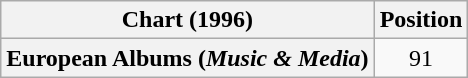<table class="wikitable plainrowheaders" style="text-align:center">
<tr>
<th scope="col">Chart (1996)</th>
<th scope="col">Position</th>
</tr>
<tr>
<th scope="row">European Albums (<em>Music & Media</em>)</th>
<td>91</td>
</tr>
</table>
